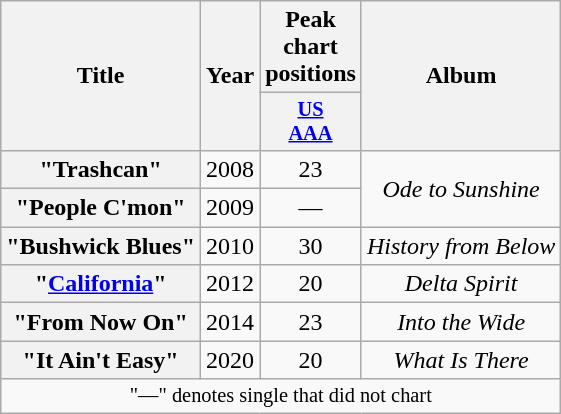<table class="wikitable plainrowheaders" style="text-align:center;">
<tr>
<th scope="col" rowspan="2">Title</th>
<th scope="col" rowspan="2">Year</th>
<th scope="col" colspan="1">Peak chart positions</th>
<th scope="col" rowspan="2">Album</th>
</tr>
<tr>
<th scope="col" style="width:3em;font-size:85%;"><a href='#'>US<br>AAA</a><br></th>
</tr>
<tr>
<th scope="row">"Trashcan"</th>
<td rowspan="1">2008</td>
<td>23</td>
<td rowspan="2"><em>Ode to Sunshine</em></td>
</tr>
<tr>
<th scope="row">"People C'mon"</th>
<td rowspan="1">2009</td>
<td>—</td>
</tr>
<tr>
<th scope="row">"Bushwick Blues"</th>
<td rowspan="1">2010</td>
<td>30</td>
<td rowspan="1"><em>History from Below</em></td>
</tr>
<tr>
<th scope="row">"<a href='#'>California</a>"</th>
<td rowspan="1">2012</td>
<td>20</td>
<td rowspan="1"><em>Delta Spirit</em></td>
</tr>
<tr>
<th scope="row">"From Now On"</th>
<td rowspan="1">2014</td>
<td>23</td>
<td rowspan="1"><em>Into the Wide</em></td>
</tr>
<tr>
<th scope="row">"It Ain't Easy"</th>
<td rowspan="1">2020</td>
<td>20</td>
<td rowspan="1"><em>What Is There</em></td>
</tr>
<tr>
<td colspan="18" style="font-size:85%;">"—" denotes single that did not chart</td>
</tr>
</table>
